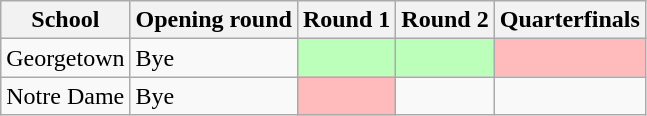<table class="wikitable">
<tr>
<th>School</th>
<th>Opening round</th>
<th>Round 1</th>
<th>Round 2</th>
<th>Quarterfinals</th>
</tr>
<tr>
<td>Georgetown</td>
<td>Bye</td>
<td style="background:#bfb;"></td>
<td style="background:#bfb;"></td>
<td style="background:#fbb;"></td>
</tr>
<tr>
<td>Notre Dame</td>
<td>Bye</td>
<td style="background:#fbb;"></td>
<td></td>
<td></td>
</tr>
</table>
